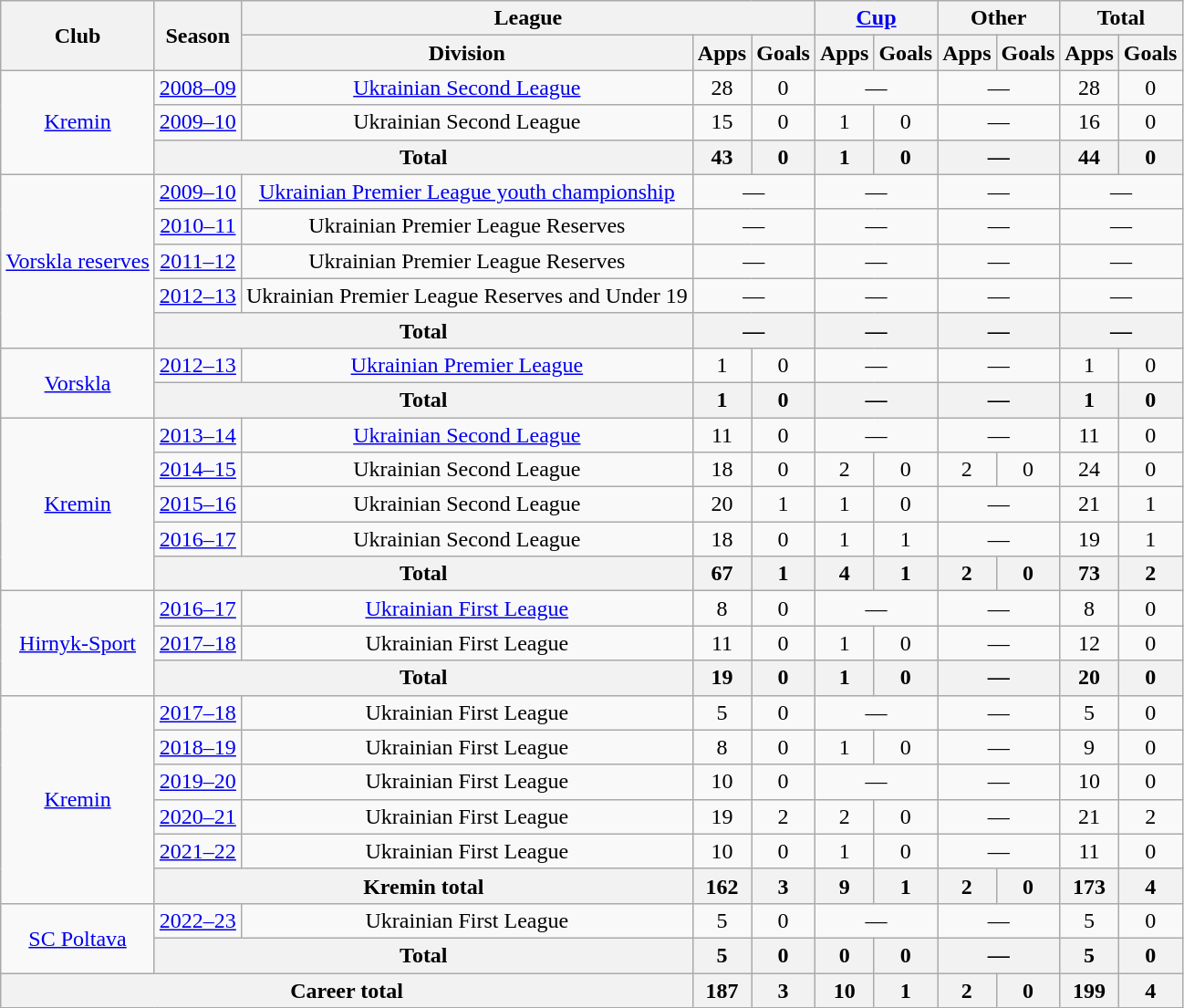<table class=wikitable style="text-align:center">
<tr>
<th rowspan=2>Club</th>
<th rowspan=2>Season</th>
<th colspan=3>League</th>
<th colspan=2><a href='#'>Cup</a></th>
<th colspan="2">Other</th>
<th colspan=2>Total</th>
</tr>
<tr>
<th>Division</th>
<th>Apps</th>
<th>Goals</th>
<th>Apps</th>
<th>Goals</th>
<th>Apps</th>
<th>Goals</th>
<th>Apps</th>
<th>Goals</th>
</tr>
<tr>
<td rowspan=3><a href='#'>Kremin</a></td>
<td><a href='#'>2008–09</a></td>
<td><a href='#'>Ukrainian Second League</a></td>
<td>28</td>
<td>0</td>
<td colspan=2>—</td>
<td colspan=2>—</td>
<td>28</td>
<td>0</td>
</tr>
<tr>
<td><a href='#'>2009–10</a></td>
<td>Ukrainian Second League</td>
<td>15</td>
<td>0</td>
<td>1</td>
<td>0</td>
<td colspan=2>—</td>
<td>16</td>
<td>0</td>
</tr>
<tr>
<th colspan=2>Total</th>
<th>43</th>
<th>0</th>
<th>1</th>
<th>0</th>
<th colspan=2>—</th>
<th>44</th>
<th>0</th>
</tr>
<tr>
<td rowspan=5><a href='#'>Vorskla reserves</a></td>
<td><a href='#'>2009–10</a></td>
<td><a href='#'>Ukrainian Premier League youth championship</a></td>
<td colspan=2>—</td>
<td colspan=2>—</td>
<td colspan=2>—</td>
<td colspan=2>—</td>
</tr>
<tr>
<td><a href='#'>2010–11</a></td>
<td>Ukrainian Premier League Reserves</td>
<td colspan=2>—</td>
<td colspan=2>—</td>
<td colspan=2>—</td>
<td colspan=2>—</td>
</tr>
<tr>
<td><a href='#'>2011–12</a></td>
<td>Ukrainian Premier League Reserves</td>
<td colspan=2>—</td>
<td colspan=2>—</td>
<td colspan=2>—</td>
<td colspan=2>—</td>
</tr>
<tr>
<td><a href='#'>2012–13</a></td>
<td>Ukrainian Premier League Reserves and Under 19</td>
<td colspan=2>—</td>
<td colspan=2>—</td>
<td colspan=2>—</td>
<td colspan=2>—</td>
</tr>
<tr>
<th colspan=2>Total</th>
<th colspan=2>—</th>
<th colspan=2>—</th>
<th colspan=2>—</th>
<th colspan=2>—</th>
</tr>
<tr>
<td rowspan=2><a href='#'>Vorskla</a></td>
<td><a href='#'>2012–13</a></td>
<td><a href='#'>Ukrainian Premier League</a></td>
<td>1</td>
<td>0</td>
<td colspan=2>—</td>
<td colspan=2>—</td>
<td>1</td>
<td>0</td>
</tr>
<tr>
<th colspan=2>Total</th>
<th>1</th>
<th>0</th>
<th colspan=2>—</th>
<th colspan=2>—</th>
<th>1</th>
<th>0</th>
</tr>
<tr>
<td rowspan=5><a href='#'>Kremin</a></td>
<td><a href='#'>2013–14</a></td>
<td><a href='#'>Ukrainian Second League</a></td>
<td>11</td>
<td>0</td>
<td colspan=2>—</td>
<td colspan=2>—</td>
<td>11</td>
<td>0</td>
</tr>
<tr>
<td><a href='#'>2014–15</a></td>
<td>Ukrainian Second League</td>
<td>18</td>
<td>0</td>
<td>2</td>
<td>0</td>
<td>2</td>
<td>0</td>
<td>24</td>
<td>0</td>
</tr>
<tr>
<td><a href='#'>2015–16</a></td>
<td>Ukrainian Second League</td>
<td>20</td>
<td>1</td>
<td>1</td>
<td>0</td>
<td colspan=2>—</td>
<td>21</td>
<td>1</td>
</tr>
<tr>
<td><a href='#'>2016–17</a></td>
<td>Ukrainian Second League</td>
<td>18</td>
<td>0</td>
<td>1</td>
<td>1</td>
<td colspan=2>—</td>
<td>19</td>
<td>1</td>
</tr>
<tr>
<th colspan=2>Total</th>
<th>67</th>
<th>1</th>
<th>4</th>
<th>1</th>
<th>2</th>
<th>0</th>
<th>73</th>
<th>2</th>
</tr>
<tr>
<td rowspan=3><a href='#'>Hirnyk-Sport</a></td>
<td><a href='#'>2016–17</a></td>
<td><a href='#'>Ukrainian First League</a></td>
<td>8</td>
<td>0</td>
<td colspan=2>—</td>
<td colspan=2>—</td>
<td>8</td>
<td>0</td>
</tr>
<tr>
<td><a href='#'>2017–18</a></td>
<td>Ukrainian First League</td>
<td>11</td>
<td>0</td>
<td>1</td>
<td>0</td>
<td colspan=2>—</td>
<td>12</td>
<td>0</td>
</tr>
<tr>
<th colspan=2>Total</th>
<th>19</th>
<th>0</th>
<th>1</th>
<th>0</th>
<th colspan=2>—</th>
<th>20</th>
<th>0</th>
</tr>
<tr>
<td rowspan=6><a href='#'>Kremin</a></td>
<td><a href='#'>2017–18</a></td>
<td>Ukrainian First League</td>
<td>5</td>
<td>0</td>
<td colspan=2>—</td>
<td colspan=2>—</td>
<td>5</td>
<td>0</td>
</tr>
<tr>
<td><a href='#'>2018–19</a></td>
<td>Ukrainian First League</td>
<td>8</td>
<td>0</td>
<td>1</td>
<td>0</td>
<td colspan=2>—</td>
<td>9</td>
<td>0</td>
</tr>
<tr>
<td><a href='#'>2019–20</a></td>
<td>Ukrainian First League</td>
<td>10</td>
<td>0</td>
<td colspan=2>—</td>
<td colspan=2>—</td>
<td>10</td>
<td>0</td>
</tr>
<tr>
<td><a href='#'>2020–21</a></td>
<td>Ukrainian First League</td>
<td>19</td>
<td>2</td>
<td>2</td>
<td>0</td>
<td colspan=2>—</td>
<td>21</td>
<td>2</td>
</tr>
<tr>
<td><a href='#'>2021–22</a></td>
<td>Ukrainian First League</td>
<td>10</td>
<td>0</td>
<td>1</td>
<td>0</td>
<td colspan=2>—</td>
<td>11</td>
<td>0</td>
</tr>
<tr>
<th colspan=2>Kremin total</th>
<th>162</th>
<th>3</th>
<th>9</th>
<th>1</th>
<th>2</th>
<th>0</th>
<th>173</th>
<th>4</th>
</tr>
<tr>
<td rowspan=2><a href='#'>SC Poltava</a></td>
<td><a href='#'>2022–23</a></td>
<td>Ukrainian First League</td>
<td>5</td>
<td>0</td>
<td colspan=2>—</td>
<td colspan=2>—</td>
<td>5</td>
<td>0</td>
</tr>
<tr>
<th colspan=2>Total</th>
<th>5</th>
<th>0</th>
<th>0</th>
<th>0</th>
<th colspan=2>—</th>
<th>5</th>
<th>0</th>
</tr>
<tr>
<th colspan=3>Career total</th>
<th>187</th>
<th>3</th>
<th>10</th>
<th>1</th>
<th>2</th>
<th>0</th>
<th>199</th>
<th>4</th>
</tr>
</table>
